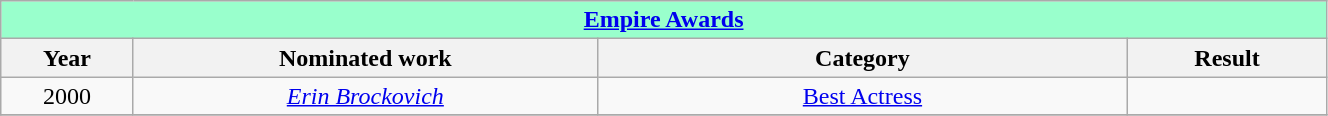<table width="70%" class="wikitable sortable">
<tr>
<th colspan="4" - style="background:#99FFCC;" align="center"><a href='#'>Empire Awards</a></th>
</tr>
<tr>
<th width="10%">Year</th>
<th width="35%">Nominated work</th>
<th width="40%">Category</th>
<th width="15%">Result</th>
</tr>
<tr>
<td align="center">2000</td>
<td align="center"><em><a href='#'>Erin Brockovich</a></em></td>
<td align="center"><a href='#'>Best Actress</a></td>
<td></td>
</tr>
<tr>
</tr>
</table>
